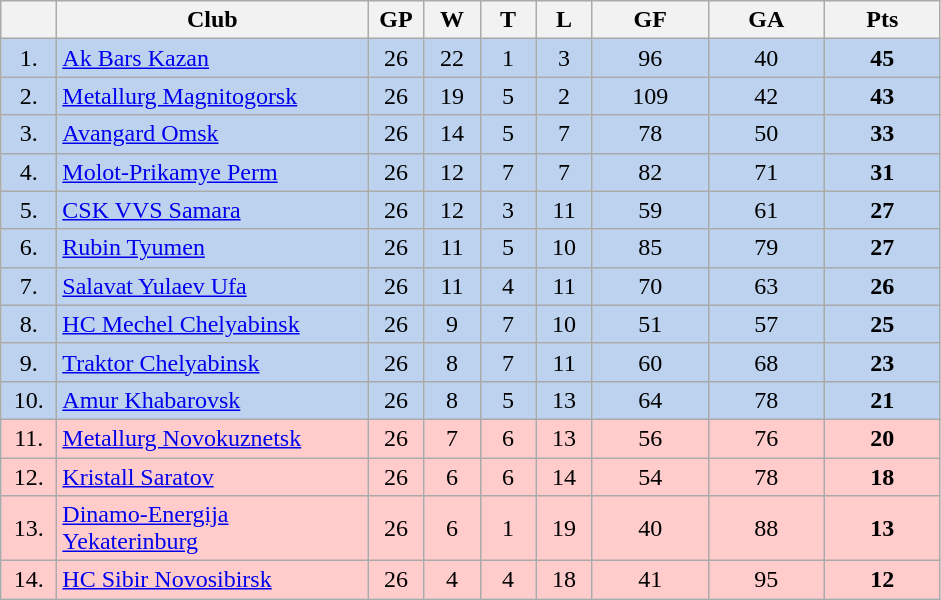<table class="wikitable">
<tr>
<th width="30"></th>
<th width="200">Club</th>
<th width="30">GP</th>
<th width="30">W</th>
<th width="30">T</th>
<th width="30">L</th>
<th width="70">GF</th>
<th width="70">GA</th>
<th width="70">Pts</th>
</tr>
<tr bgcolor="#BCD2EE" align="center">
<td>1.</td>
<td align="left"><a href='#'>Ak Bars Kazan</a></td>
<td>26</td>
<td>22</td>
<td>1</td>
<td>3</td>
<td>96</td>
<td>40</td>
<td><strong>45</strong></td>
</tr>
<tr bgcolor="#BCD2EE" align="center">
<td>2.</td>
<td align="left"><a href='#'>Metallurg Magnitogorsk</a></td>
<td>26</td>
<td>19</td>
<td>5</td>
<td>2</td>
<td>109</td>
<td>42</td>
<td><strong>43</strong></td>
</tr>
<tr bgcolor="#BCD2EE" align="center">
<td>3.</td>
<td align="left"><a href='#'>Avangard Omsk</a></td>
<td>26</td>
<td>14</td>
<td>5</td>
<td>7</td>
<td>78</td>
<td>50</td>
<td><strong>33</strong></td>
</tr>
<tr bgcolor="#BCD2EE" align="center">
<td>4.</td>
<td align="left"><a href='#'>Molot-Prikamye Perm</a></td>
<td>26</td>
<td>12</td>
<td>7</td>
<td>7</td>
<td>82</td>
<td>71</td>
<td><strong>31</strong></td>
</tr>
<tr bgcolor="#BCD2EE" align="center">
<td>5.</td>
<td align="left"><a href='#'>CSK VVS Samara</a></td>
<td>26</td>
<td>12</td>
<td>3</td>
<td>11</td>
<td>59</td>
<td>61</td>
<td><strong>27</strong></td>
</tr>
<tr bgcolor="#BCD2EE" align="center">
<td>6.</td>
<td align="left"><a href='#'>Rubin Tyumen</a></td>
<td>26</td>
<td>11</td>
<td>5</td>
<td>10</td>
<td>85</td>
<td>79</td>
<td><strong>27</strong></td>
</tr>
<tr bgcolor="#BCD2EE" align="center">
<td>7.</td>
<td align="left"><a href='#'>Salavat Yulaev Ufa</a></td>
<td>26</td>
<td>11</td>
<td>4</td>
<td>11</td>
<td>70</td>
<td>63</td>
<td><strong>26</strong></td>
</tr>
<tr bgcolor="#BCD2EE" align="center">
<td>8.</td>
<td align="left"><a href='#'>HC Mechel Chelyabinsk</a></td>
<td>26</td>
<td>9</td>
<td>7</td>
<td>10</td>
<td>51</td>
<td>57</td>
<td><strong>25</strong></td>
</tr>
<tr bgcolor="#BCD2EE" align="center">
<td>9.</td>
<td align="left"><a href='#'>Traktor Chelyabinsk</a></td>
<td>26</td>
<td>8</td>
<td>7</td>
<td>11</td>
<td>60</td>
<td>68</td>
<td><strong>23</strong></td>
</tr>
<tr bgcolor="#BCD2EE" align="center">
<td>10.</td>
<td align="left"><a href='#'>Amur Khabarovsk</a></td>
<td>26</td>
<td>8</td>
<td>5</td>
<td>13</td>
<td>64</td>
<td>78</td>
<td><strong>21</strong></td>
</tr>
<tr bgcolor="#FFCBCB" align="center">
<td>11.</td>
<td align="left"><a href='#'>Metallurg Novokuznetsk</a></td>
<td>26</td>
<td>7</td>
<td>6</td>
<td>13</td>
<td>56</td>
<td>76</td>
<td><strong>20</strong></td>
</tr>
<tr bgcolor="#FFCBCB" align="center">
<td>12.</td>
<td align="left"><a href='#'>Kristall Saratov</a></td>
<td>26</td>
<td>6</td>
<td>6</td>
<td>14</td>
<td>54</td>
<td>78</td>
<td><strong>18</strong></td>
</tr>
<tr bgcolor="#FFCBCB" align="center">
<td>13.</td>
<td align="left"><a href='#'>Dinamo-Energija Yekaterinburg</a></td>
<td>26</td>
<td>6</td>
<td>1</td>
<td>19</td>
<td>40</td>
<td>88</td>
<td><strong>13</strong></td>
</tr>
<tr bgcolor="#FFCBCB" align="center">
<td>14.</td>
<td align="left"><a href='#'>HC Sibir Novosibirsk</a></td>
<td>26</td>
<td>4</td>
<td>4</td>
<td>18</td>
<td>41</td>
<td>95</td>
<td><strong>12</strong></td>
</tr>
</table>
